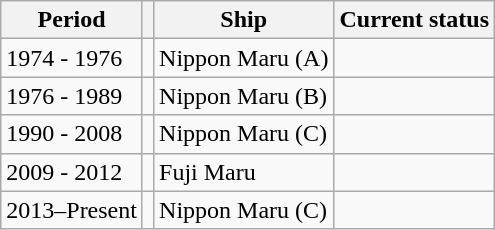<table class="wikitable">
<tr>
<th>Period</th>
<th></th>
<th>Ship</th>
<th>Current status</th>
</tr>
<tr>
<td>1974 - 1976</td>
<td></td>
<td>Nippon Maru (A)</td>
<td></td>
</tr>
<tr>
<td>1976 - 1989</td>
<td></td>
<td>Nippon Maru (B)</td>
<td></td>
</tr>
<tr>
<td>1990 - 2008</td>
<td></td>
<td>Nippon Maru (C)</td>
<td></td>
</tr>
<tr>
<td>2009 - 2012</td>
<td></td>
<td>Fuji Maru</td>
<td></td>
</tr>
<tr>
<td>2013–Present</td>
<td></td>
<td>Nippon Maru (C)</td>
<td></td>
</tr>
</table>
